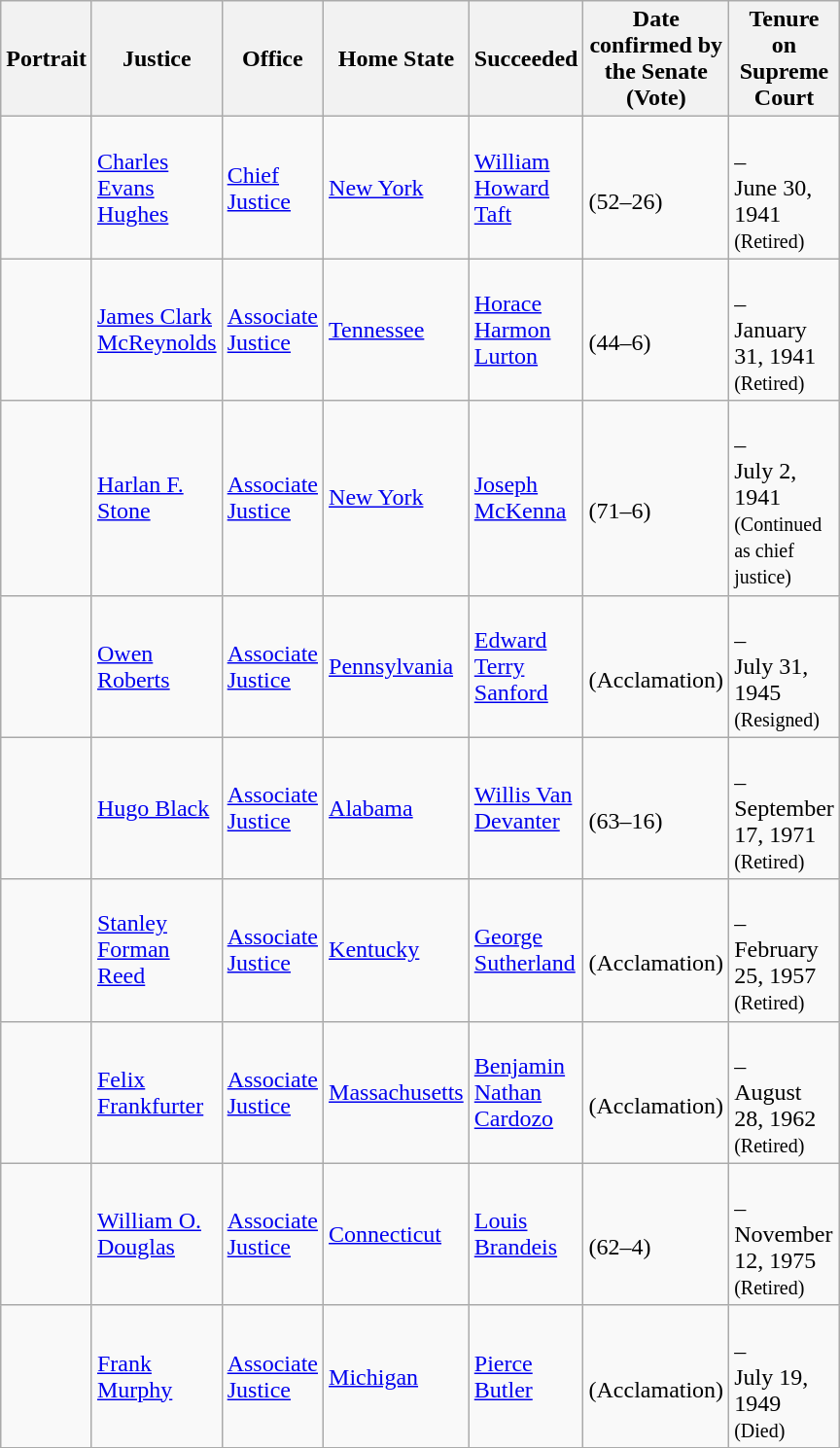<table class="wikitable sortable">
<tr>
<th scope="col" style="width: 10px;">Portrait</th>
<th scope="col" style="width: 10px;">Justice</th>
<th scope="col" style="width: 10px;">Office</th>
<th scope="col" style="width: 10px;">Home State</th>
<th scope="col" style="width: 10px;">Succeeded</th>
<th scope="col" style="width: 10px;">Date confirmed by the Senate<br>(Vote)</th>
<th scope="col" style="width: 10px;">Tenure on Supreme Court</th>
</tr>
<tr>
<td></td>
<td><a href='#'>Charles Evans Hughes</a></td>
<td><a href='#'>Chief Justice</a></td>
<td><a href='#'>New York</a></td>
<td><a href='#'>William Howard Taft</a></td>
<td><br>(52–26)</td>
<td><br>–<br>June 30, 1941<br><small>(Retired)</small></td>
</tr>
<tr>
<td></td>
<td><a href='#'>James Clark McReynolds</a></td>
<td><a href='#'>Associate Justice</a></td>
<td><a href='#'>Tennessee</a></td>
<td><a href='#'>Horace Harmon Lurton</a></td>
<td><br>(44–6)</td>
<td><br>–<br>January 31, 1941<br><small>(Retired)</small></td>
</tr>
<tr>
<td></td>
<td><a href='#'>Harlan F. Stone</a></td>
<td><a href='#'>Associate Justice</a></td>
<td><a href='#'>New York</a></td>
<td><a href='#'>Joseph McKenna</a></td>
<td><br>(71–6)</td>
<td><br>–<br>July 2, 1941<br><small>(Continued as chief justice)</small></td>
</tr>
<tr>
<td></td>
<td><a href='#'>Owen Roberts</a></td>
<td><a href='#'>Associate Justice</a></td>
<td><a href='#'>Pennsylvania</a></td>
<td><a href='#'>Edward Terry Sanford</a></td>
<td><br>(Acclamation)</td>
<td><br>–<br>July 31, 1945<br><small>(Resigned)</small></td>
</tr>
<tr>
<td></td>
<td><a href='#'>Hugo Black</a></td>
<td><a href='#'>Associate Justice</a></td>
<td><a href='#'>Alabama</a></td>
<td><a href='#'>Willis Van Devanter</a></td>
<td><br>(63–16)</td>
<td><br>–<br>September 17, 1971<br><small>(Retired)</small></td>
</tr>
<tr>
<td></td>
<td><a href='#'>Stanley Forman Reed</a></td>
<td><a href='#'>Associate Justice</a></td>
<td><a href='#'>Kentucky</a></td>
<td><a href='#'>George Sutherland</a></td>
<td><br>(Acclamation)</td>
<td><br>–<br>February 25, 1957<br><small>(Retired)</small></td>
</tr>
<tr>
<td></td>
<td><a href='#'>Felix Frankfurter</a></td>
<td><a href='#'>Associate Justice</a></td>
<td><a href='#'>Massachusetts</a></td>
<td><a href='#'>Benjamin Nathan Cardozo</a></td>
<td><br>(Acclamation)</td>
<td><br>–<br>August 28, 1962<br><small>(Retired)</small></td>
</tr>
<tr>
<td></td>
<td><a href='#'>William O. Douglas</a></td>
<td><a href='#'>Associate Justice</a></td>
<td><a href='#'>Connecticut</a></td>
<td><a href='#'>Louis Brandeis</a></td>
<td><br>(62–4)</td>
<td><br>–<br>November 12, 1975<br><small>(Retired)</small></td>
</tr>
<tr>
<td></td>
<td><a href='#'>Frank Murphy</a></td>
<td><a href='#'>Associate Justice</a></td>
<td><a href='#'>Michigan</a></td>
<td><a href='#'>Pierce Butler</a></td>
<td><br>(Acclamation)</td>
<td><br>–<br>July 19, 1949<br><small>(Died)</small></td>
</tr>
<tr>
</tr>
</table>
